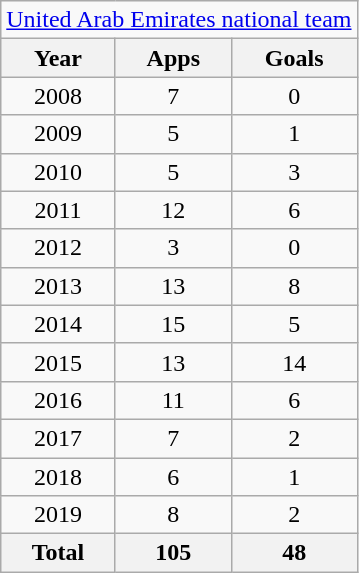<table class="wikitable" style="text-align:center">
<tr>
<td colspan="3"><a href='#'>United Arab Emirates national team</a></td>
</tr>
<tr>
<th>Year</th>
<th>Apps</th>
<th>Goals</th>
</tr>
<tr>
<td>2008</td>
<td>7</td>
<td>0</td>
</tr>
<tr>
<td>2009</td>
<td>5</td>
<td>1</td>
</tr>
<tr>
<td>2010</td>
<td>5</td>
<td>3</td>
</tr>
<tr>
<td>2011</td>
<td>12</td>
<td>6</td>
</tr>
<tr>
<td>2012</td>
<td>3</td>
<td>0</td>
</tr>
<tr>
<td>2013</td>
<td>13</td>
<td>8</td>
</tr>
<tr>
<td>2014</td>
<td>15</td>
<td>5</td>
</tr>
<tr>
<td>2015</td>
<td>13</td>
<td>14</td>
</tr>
<tr>
<td>2016</td>
<td>11</td>
<td>6</td>
</tr>
<tr>
<td>2017</td>
<td>7</td>
<td>2</td>
</tr>
<tr>
<td>2018</td>
<td>6</td>
<td>1</td>
</tr>
<tr>
<td>2019</td>
<td>8</td>
<td>2</td>
</tr>
<tr>
<th>Total</th>
<th>105</th>
<th>48</th>
</tr>
</table>
